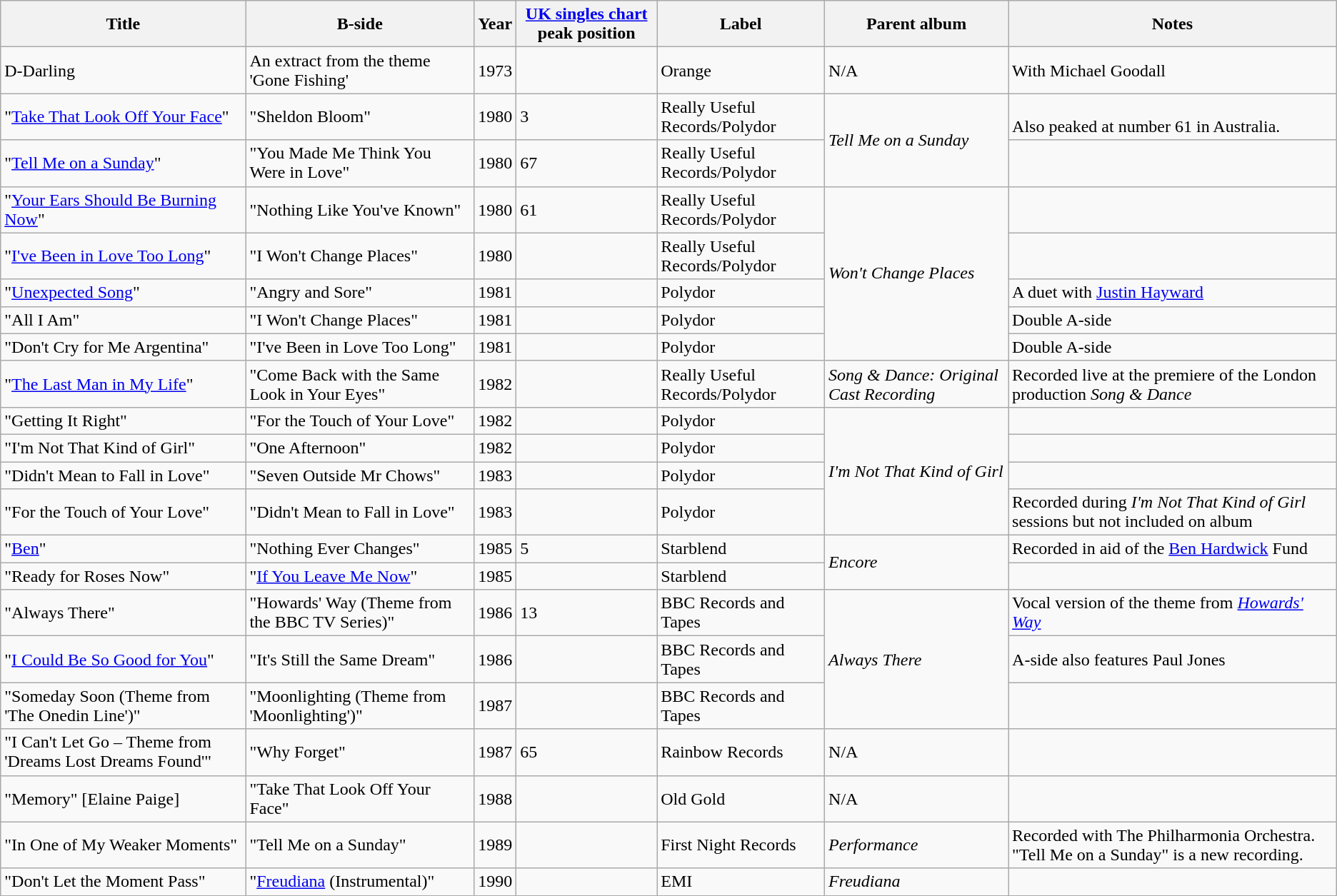<table class="wikitable">
<tr>
<th>Title</th>
<th>B-side</th>
<th>Year</th>
<th><a href='#'>UK singles chart</a> peak position</th>
<th>Label</th>
<th>Parent album</th>
<th>Notes</th>
</tr>
<tr>
<td>D-Darling</td>
<td>An extract from the theme 'Gone Fishing'</td>
<td>1973</td>
<td></td>
<td>Orange</td>
<td>N/A</td>
<td>With Michael Goodall</td>
</tr>
<tr>
<td>"<a href='#'>Take That Look Off Your Face</a>"</td>
<td>"Sheldon Bloom"</td>
<td>1980</td>
<td>3</td>
<td>Really Useful Records/Polydor</td>
<td rowspan="2"><em>Tell Me on a Sunday</em></td>
<td><br>Also peaked at number 61 in Australia.</td>
</tr>
<tr>
<td>"<a href='#'>Tell Me on a Sunday</a>"</td>
<td>"You Made Me Think You Were in Love"</td>
<td>1980</td>
<td>67</td>
<td>Really Useful Records/Polydor</td>
<td></td>
</tr>
<tr>
<td>"<a href='#'>Your Ears Should Be Burning Now</a>"</td>
<td>"Nothing Like You've Known"</td>
<td>1980</td>
<td>61</td>
<td>Really Useful Records/Polydor</td>
<td rowspan="5"><em>Won't Change Places</em></td>
<td></td>
</tr>
<tr>
<td>"<a href='#'>I've Been in Love Too Long</a>"</td>
<td>"I Won't Change Places"</td>
<td>1980</td>
<td></td>
<td>Really Useful Records/Polydor</td>
<td></td>
</tr>
<tr>
<td>"<a href='#'>Unexpected Song</a>"</td>
<td>"Angry and Sore"</td>
<td>1981</td>
<td></td>
<td>Polydor</td>
<td>A duet with <a href='#'>Justin Hayward</a></td>
</tr>
<tr>
<td>"All I Am"</td>
<td>"I Won't Change Places"</td>
<td>1981</td>
<td></td>
<td>Polydor</td>
<td>Double A-side</td>
</tr>
<tr>
<td>"Don't Cry for Me Argentina"</td>
<td>"I've Been in Love Too Long"</td>
<td>1981</td>
<td></td>
<td>Polydor</td>
<td>Double A-side</td>
</tr>
<tr>
<td>"<a href='#'>The Last Man in My Life</a>"</td>
<td>"Come Back with the Same Look in Your Eyes"</td>
<td>1982</td>
<td></td>
<td>Really Useful Records/Polydor</td>
<td><em>Song & Dance: Original Cast Recording</em></td>
<td>Recorded live at the premiere of the London production <em>Song & Dance</em></td>
</tr>
<tr>
<td>"Getting It Right"</td>
<td>"For the Touch of Your Love"</td>
<td>1982</td>
<td></td>
<td>Polydor</td>
<td rowspan="4"><em>I'm Not That Kind of Girl</em></td>
<td></td>
</tr>
<tr>
<td>"I'm Not That Kind of Girl"</td>
<td>"One Afternoon"</td>
<td>1982</td>
<td></td>
<td>Polydor</td>
<td></td>
</tr>
<tr>
<td>"Didn't Mean to Fall in Love"</td>
<td>"Seven Outside Mr Chows"</td>
<td>1983</td>
<td></td>
<td>Polydor</td>
<td></td>
</tr>
<tr>
<td>"For the Touch of Your Love"</td>
<td>"Didn't Mean to Fall in Love"</td>
<td>1983</td>
<td></td>
<td>Polydor</td>
<td>Recorded during <em>I'm Not That Kind of Girl</em> sessions but not included on album</td>
</tr>
<tr>
<td>"<a href='#'>Ben</a>"</td>
<td>"Nothing Ever Changes"</td>
<td>1985</td>
<td>5</td>
<td>Starblend</td>
<td rowspan="2"><em>Encore</em></td>
<td>Recorded in aid of the <a href='#'>Ben Hardwick</a> Fund</td>
</tr>
<tr>
<td>"Ready for Roses Now"</td>
<td>"<a href='#'>If You Leave Me Now</a>"</td>
<td>1985</td>
<td></td>
<td>Starblend</td>
<td></td>
</tr>
<tr>
<td>"Always There"</td>
<td>"Howards' Way (Theme from the BBC TV Series)"</td>
<td>1986</td>
<td>13</td>
<td>BBC Records and Tapes</td>
<td rowspan="3"><em>Always There</em></td>
<td>Vocal version of the theme from <em><a href='#'>Howards' Way</a></em></td>
</tr>
<tr>
<td>"<a href='#'>I Could Be So Good for You</a>"</td>
<td>"It's Still the Same Dream"</td>
<td>1986</td>
<td></td>
<td>BBC Records and Tapes</td>
<td>A-side also features Paul Jones</td>
</tr>
<tr>
<td>"Someday Soon (Theme from 'The Onedin Line')"</td>
<td>"Moonlighting (Theme from 'Moonlighting')"</td>
<td>1987</td>
<td></td>
<td>BBC Records and Tapes</td>
<td></td>
</tr>
<tr>
<td>"I Can't Let Go – Theme from 'Dreams Lost Dreams Found'"</td>
<td>"Why Forget"</td>
<td>1987</td>
<td>65</td>
<td>Rainbow Records</td>
<td>N/A</td>
<td></td>
</tr>
<tr>
<td>"Memory" [Elaine Paige]</td>
<td>"Take That Look Off Your Face"</td>
<td>1988</td>
<td></td>
<td>Old Gold</td>
<td>N/A</td>
<td></td>
</tr>
<tr>
<td>"In One of My Weaker Moments"</td>
<td>"Tell Me on a Sunday"</td>
<td>1989</td>
<td></td>
<td>First Night Records</td>
<td><em>Performance</em></td>
<td>Recorded with The Philharmonia Orchestra. "Tell Me on a Sunday" is a new recording.</td>
</tr>
<tr>
<td>"Don't Let the Moment Pass"</td>
<td>"<a href='#'>Freudiana</a> (Instrumental)"</td>
<td>1990</td>
<td></td>
<td>EMI</td>
<td><em>Freudiana</em></td>
<td></td>
</tr>
</table>
